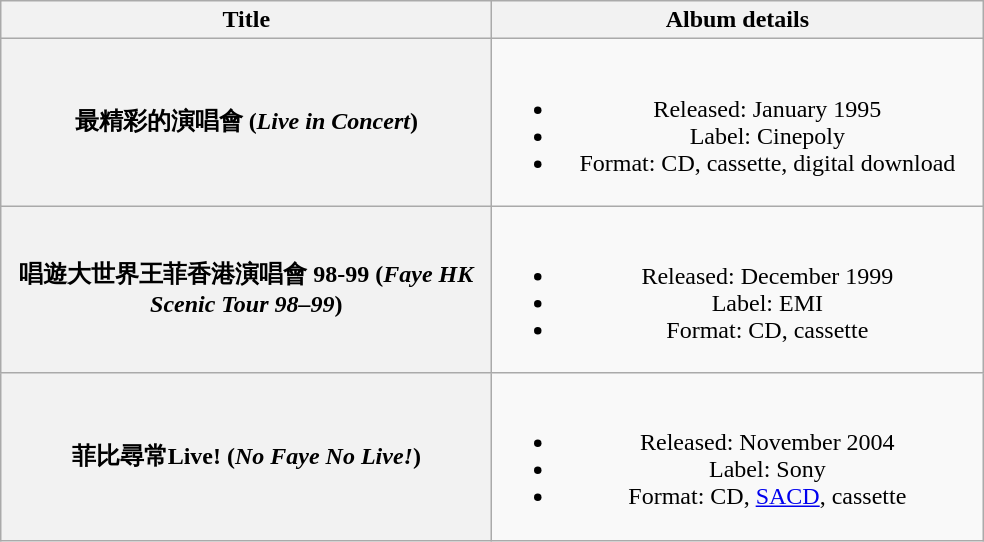<table class="wikitable plainrowheaders" style="text-align:center;">
<tr>
<th scope="col" style="width:20em;">Title</th>
<th scope="col" style="width:20em;">Album details</th>
</tr>
<tr>
<th scope="row">最精彩的演唱會 (<em>Live in Concert</em>)</th>
<td><br><ul><li>Released: January 1995</li><li>Label: Cinepoly</li><li>Format: CD, cassette, digital download</li></ul></td>
</tr>
<tr>
<th scope="row">唱遊大世界王菲香港演唱會 98-99 (<em>Faye HK Scenic Tour 98–99</em>)</th>
<td><br><ul><li>Released: December 1999</li><li>Label: EMI</li><li>Format: CD, cassette</li></ul></td>
</tr>
<tr>
<th scope="row">菲比尋常Live! (<em>No Faye No Live!</em>)</th>
<td><br><ul><li>Released: November 2004</li><li>Label: Sony</li><li>Format: CD, <a href='#'>SACD</a>, cassette</li></ul></td>
</tr>
</table>
